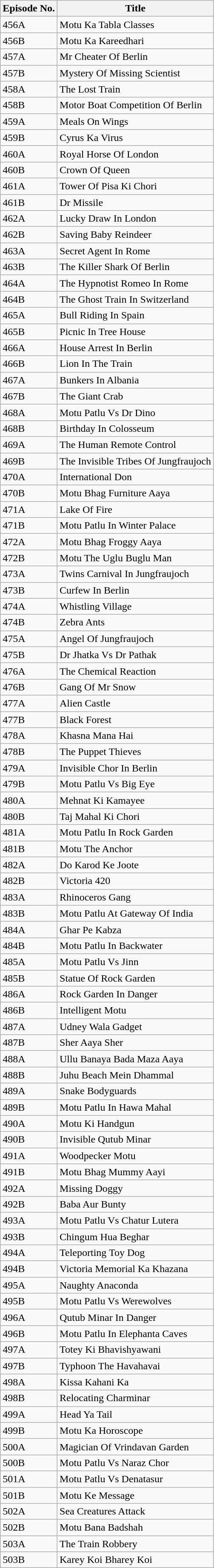<table class="wikitable">
<tr>
<th>Episode No.</th>
<th>Title</th>
</tr>
<tr>
<td>456A</td>
<td>Motu Ka Tabla Classes</td>
</tr>
<tr>
<td>456B</td>
<td>Motu Ka Kareedhari</td>
</tr>
<tr>
<td>457A</td>
<td>Mr Cheater Of Berlin</td>
</tr>
<tr>
<td>457B</td>
<td>Mystery Of Missing Scientist</td>
</tr>
<tr>
<td>458A</td>
<td>The Lost Train</td>
</tr>
<tr>
<td>458B</td>
<td>Motor Boat Competition Of Berlin</td>
</tr>
<tr>
<td>459A</td>
<td>Meals On Wings</td>
</tr>
<tr>
<td>459B</td>
<td>Cyrus Ka Virus</td>
</tr>
<tr>
<td>460A</td>
<td>Royal Horse Of London</td>
</tr>
<tr>
<td>460B</td>
<td>Crown Of Queen</td>
</tr>
<tr>
<td>461A</td>
<td>Tower Of Pisa Ki Chori</td>
</tr>
<tr>
<td>461B</td>
<td>Dr Missile</td>
</tr>
<tr>
<td>462A</td>
<td>Lucky Draw In London</td>
</tr>
<tr>
<td>462B</td>
<td>Saving Baby Reindeer</td>
</tr>
<tr>
<td>463A</td>
<td>Secret Agent In Rome</td>
</tr>
<tr>
<td>463B</td>
<td>The Killer Shark Of Berlin</td>
</tr>
<tr>
<td>464A</td>
<td>The Hypnotist Romeo In Rome</td>
</tr>
<tr>
<td>464B</td>
<td>The Ghost Train In Switzerland</td>
</tr>
<tr>
<td>465A</td>
<td>Bull Riding In Spain</td>
</tr>
<tr>
<td>465B</td>
<td>Picnic In Tree House</td>
</tr>
<tr>
<td>466A</td>
<td>House Arrest In Berlin</td>
</tr>
<tr>
<td>466B</td>
<td>Lion In The Train</td>
</tr>
<tr>
<td>467A</td>
<td>Bunkers In Albania</td>
</tr>
<tr>
<td>467B</td>
<td>The Giant Crab</td>
</tr>
<tr>
<td>468A</td>
<td>Motu Patlu Vs Dr Dino</td>
</tr>
<tr>
<td>468B</td>
<td>Birthday In Colosseum</td>
</tr>
<tr>
<td>469A</td>
<td>The Human Remote Control</td>
</tr>
<tr>
<td>469B</td>
<td>The Invisible Tribes Of Jungfraujoch</td>
</tr>
<tr>
<td>470A</td>
<td>International Don</td>
</tr>
<tr>
<td>470B</td>
<td>Motu Bhag Furniture Aaya</td>
</tr>
<tr>
<td>471A</td>
<td>Lake Of Fire</td>
</tr>
<tr>
<td>471B</td>
<td>Motu Patlu In Winter Palace</td>
</tr>
<tr>
<td>472A</td>
<td>Motu Bhag Froggy Aaya</td>
</tr>
<tr>
<td>472B</td>
<td>Motu The Uglu Buglu Man</td>
</tr>
<tr>
<td>473A</td>
<td>Twins Carnival In Jungfraujoch</td>
</tr>
<tr>
<td>473B</td>
<td>Curfew In Berlin</td>
</tr>
<tr>
<td>474A</td>
<td>Whistling Village</td>
</tr>
<tr>
<td>474B</td>
<td>Zebra Ants</td>
</tr>
<tr>
<td>475A</td>
<td>Angel Of Jungfraujoch</td>
</tr>
<tr>
<td>475B</td>
<td>Dr Jhatka Vs Dr Pathak</td>
</tr>
<tr>
<td>476A</td>
<td>The Chemical Reaction</td>
</tr>
<tr>
<td>476B</td>
<td>Gang Of Mr Snow</td>
</tr>
<tr>
<td>477A</td>
<td>Alien Castle</td>
</tr>
<tr>
<td>477B</td>
<td>Black Forest</td>
</tr>
<tr>
<td>478A</td>
<td>Khasna Mana Hai</td>
</tr>
<tr>
<td>478B</td>
<td>The Puppet Thieves</td>
</tr>
<tr>
<td>479A</td>
<td>Invisible Chor In Berlin</td>
</tr>
<tr>
<td>479B</td>
<td>Motu Patlu Vs Big Eye</td>
</tr>
<tr>
<td>480A</td>
<td>Mehnat Ki Kamayee</td>
</tr>
<tr>
<td>480B</td>
<td>Taj Mahal Ki Chori</td>
</tr>
<tr>
<td>481A</td>
<td>Motu Patlu In Rock Garden</td>
</tr>
<tr>
<td>481B</td>
<td>Motu The Anchor</td>
</tr>
<tr>
<td>482A</td>
<td>Do Karod Ke Joote</td>
</tr>
<tr>
<td>482B</td>
<td>Victoria 420</td>
</tr>
<tr>
<td>483A</td>
<td>Rhinoceros Gang</td>
</tr>
<tr>
<td>483B</td>
<td>Motu Patlu At Gateway Of India</td>
</tr>
<tr>
<td>484A</td>
<td>Ghar Pe Kabza</td>
</tr>
<tr>
<td>484B</td>
<td>Motu Patlu In Backwater</td>
</tr>
<tr>
<td>485A</td>
<td>Motu Patlu Vs Jinn</td>
</tr>
<tr>
<td>485B</td>
<td>Statue Of Rock Garden</td>
</tr>
<tr>
<td>486A</td>
<td>Rock Garden In Danger</td>
</tr>
<tr>
<td>486B</td>
<td>Intelligent Motu</td>
</tr>
<tr>
<td>487A</td>
<td>Udney Wala Gadget</td>
</tr>
<tr>
<td>487B</td>
<td>Sher Aaya Sher</td>
</tr>
<tr>
<td>488A</td>
<td>Ullu Banaya Bada Maza Aaya</td>
</tr>
<tr>
<td>488B</td>
<td>Juhu Beach Mein Dhammal</td>
</tr>
<tr>
<td>489A</td>
<td>Snake Bodyguards</td>
</tr>
<tr>
<td>489B</td>
<td>Motu Patlu In Hawa Mahal</td>
</tr>
<tr>
<td>490A</td>
<td>Motu Ki Handgun</td>
</tr>
<tr>
<td>490B</td>
<td>Invisible Qutub Minar</td>
</tr>
<tr>
<td>491A</td>
<td>Woodpecker Motu</td>
</tr>
<tr>
<td>491B</td>
<td>Motu Bhag Mummy Aayi</td>
</tr>
<tr>
<td>492A</td>
<td>Missing Doggy</td>
</tr>
<tr>
<td>492B</td>
<td>Baba Aur Bunty</td>
</tr>
<tr>
<td>493A</td>
<td>Motu Patlu Vs Chatur Lutera</td>
</tr>
<tr>
<td>493B</td>
<td>Chingum Hua Beghar</td>
</tr>
<tr>
<td>494A</td>
<td>Teleporting Toy Dog</td>
</tr>
<tr>
<td>494B</td>
<td>Victoria Memorial Ka Khazana</td>
</tr>
<tr>
<td>495A</td>
<td>Naughty Anaconda</td>
</tr>
<tr>
<td>495B</td>
<td>Motu Patlu Vs Werewolves</td>
</tr>
<tr>
<td>496A</td>
<td>Qutub Minar In Danger</td>
</tr>
<tr>
<td>496B</td>
<td>Motu Patlu In Elephanta Caves</td>
</tr>
<tr>
<td>497A</td>
<td>Totey Ki Bhavishyawani</td>
</tr>
<tr>
<td>497B</td>
<td>Typhoon The Havahavai</td>
</tr>
<tr>
<td>498A</td>
<td>Kissa Kahani Ka</td>
</tr>
<tr>
<td>498B</td>
<td>Relocating Charminar</td>
</tr>
<tr>
<td>499A</td>
<td>Head Ya Tail</td>
</tr>
<tr>
<td>499B</td>
<td>Motu Ka Horoscope</td>
</tr>
<tr>
<td>500A</td>
<td>Magician Of Vrindavan Garden</td>
</tr>
<tr>
<td>500B</td>
<td>Motu Patlu Vs Naraz Chor</td>
</tr>
<tr>
<td>501A</td>
<td>Motu Patlu Vs Denatasur</td>
</tr>
<tr>
<td>501B</td>
<td>Motu Ke Message</td>
</tr>
<tr>
<td>502A</td>
<td>Sea Creatures Attack</td>
</tr>
<tr>
<td>502B</td>
<td>Motu Bana Badshah</td>
</tr>
<tr>
<td>503A</td>
<td>The Train Robbery</td>
</tr>
<tr>
<td>503B</td>
<td>Karey Koi Bharey Koi</td>
</tr>
</table>
